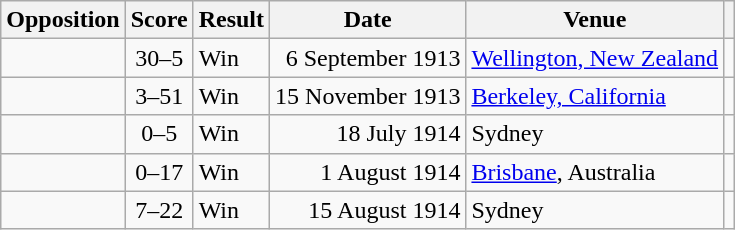<table class="wikitable sortable">
<tr>
<th>Opposition</th>
<th>Score</th>
<th>Result</th>
<th>Date</th>
<th>Venue</th>
<th scope="col" class="unsortable"></th>
</tr>
<tr>
<td></td>
<td align="center">30–5</td>
<td>Win</td>
<td align=right>6 September 1913</td>
<td><a href='#'>Wellington, New Zealand</a></td>
<td align="center"></td>
</tr>
<tr>
<td></td>
<td align="center">3–51</td>
<td>Win</td>
<td align=right>15 November 1913</td>
<td><a href='#'>Berkeley, California</a></td>
<td align="center"></td>
</tr>
<tr>
<td></td>
<td align="center">0–5</td>
<td>Win</td>
<td align=right>18 July 1914</td>
<td>Sydney</td>
<td align="center"></td>
</tr>
<tr>
<td></td>
<td align="center">0–17</td>
<td>Win</td>
<td align=right>1 August 1914</td>
<td><a href='#'>Brisbane</a>, Australia</td>
<td align="center"></td>
</tr>
<tr>
<td></td>
<td align="center">7–22</td>
<td>Win</td>
<td align=right>15 August 1914</td>
<td>Sydney</td>
<td align="center"></td>
</tr>
</table>
